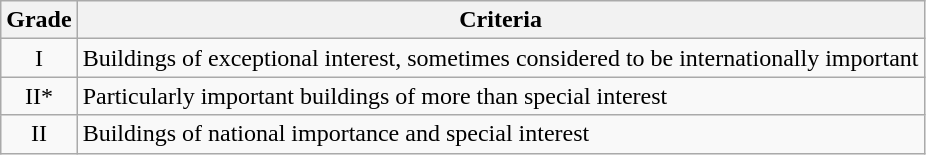<table class="wikitable">
<tr>
<th>Grade</th>
<th>Criteria</th>
</tr>
<tr>
<td align="center" >I</td>
<td>Buildings of exceptional interest, sometimes considered to be internationally important</td>
</tr>
<tr>
<td align="center" >II*</td>
<td>Particularly important buildings of more than special interest</td>
</tr>
<tr>
<td align="center" >II</td>
<td>Buildings of national importance and special interest</td>
</tr>
</table>
